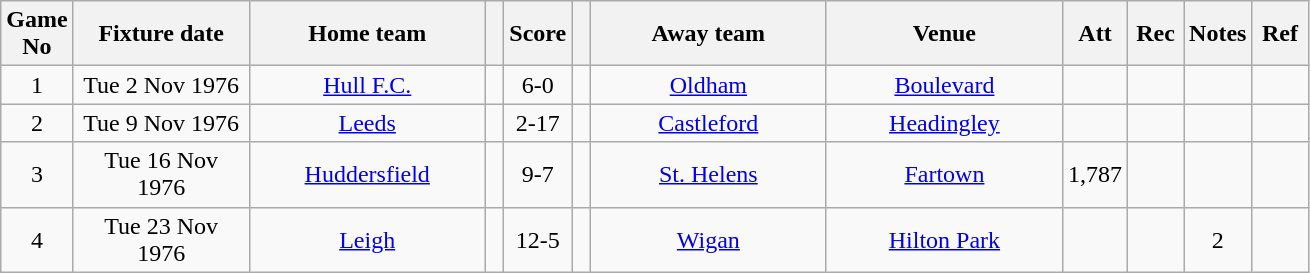<table class="wikitable" style="text-align:center;">
<tr>
<th width=20 abbr="No">Game No</th>
<th width=110 abbr="Date">Fixture date</th>
<th width=150 abbr="Home team">Home team</th>
<th width=5 abbr="space"></th>
<th width=20 abbr="Score">Score</th>
<th width=5 abbr="space"></th>
<th width=150 abbr="Away team">Away team</th>
<th width=150 abbr="Venue">Venue</th>
<th width=30 abbr="Att">Att</th>
<th width=30 abbr="Rec">Rec</th>
<th width=20 abbr="Notes">Notes</th>
<th width=30 abbr="Ref">Ref</th>
</tr>
<tr>
<td>1</td>
<td>Tue 2 Nov 1976</td>
<td><a href='#'>Hull F.C.</a></td>
<td></td>
<td>6-0</td>
<td></td>
<td><a href='#'>Oldham</a></td>
<td><a href='#'>Boulevard</a></td>
<td></td>
<td></td>
<td></td>
<td></td>
</tr>
<tr>
<td>2</td>
<td>Tue 9 Nov 1976</td>
<td><a href='#'>Leeds</a></td>
<td></td>
<td>2-17</td>
<td></td>
<td><a href='#'>Castleford</a></td>
<td><a href='#'>Headingley</a></td>
<td></td>
<td></td>
<td></td>
<td></td>
</tr>
<tr>
<td>3</td>
<td>Tue 16 Nov 1976</td>
<td><a href='#'>Huddersfield</a></td>
<td></td>
<td>9-7</td>
<td></td>
<td><a href='#'>St. Helens</a></td>
<td><a href='#'>Fartown</a></td>
<td>1,787</td>
<td></td>
<td></td>
<td></td>
</tr>
<tr>
<td>4</td>
<td>Tue 23 Nov 1976</td>
<td><a href='#'>Leigh</a></td>
<td></td>
<td>12-5</td>
<td></td>
<td><a href='#'>Wigan</a></td>
<td><a href='#'>Hilton Park</a></td>
<td></td>
<td></td>
<td>2</td>
<td></td>
</tr>
</table>
